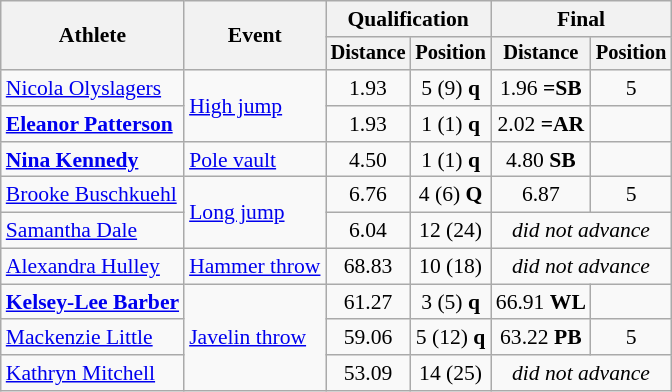<table class=wikitable style=font-size:90%>
<tr>
<th rowspan=2>Athlete</th>
<th rowspan=2>Event</th>
<th colspan=2>Qualification</th>
<th colspan=2>Final</th>
</tr>
<tr style=font-size:95%>
<th>Distance</th>
<th>Position</th>
<th>Distance</th>
<th>Position</th>
</tr>
<tr align=center>
<td align=left><a href='#'>Nicola Olyslagers</a></td>
<td align=left rowspan=2><a href='#'>High jump</a></td>
<td>1.93</td>
<td>5 (9) <strong>q</strong></td>
<td>1.96 <strong>=SB</strong></td>
<td>5</td>
</tr>
<tr align=center>
<td align=left><strong><a href='#'>Eleanor Patterson</a></strong></td>
<td>1.93</td>
<td>1 (1) <strong>q</strong></td>
<td>2.02 <strong>=AR</strong></td>
<td></td>
</tr>
<tr align=center>
<td align=left><strong><a href='#'>Nina Kennedy</a></strong></td>
<td align=left><a href='#'>Pole vault</a></td>
<td>4.50</td>
<td>1 (1) <strong>q</strong></td>
<td>4.80 <strong>SB</strong></td>
<td></td>
</tr>
<tr align=center>
<td align=left><a href='#'>Brooke Buschkuehl</a></td>
<td align=left rowspan=2><a href='#'>Long jump</a></td>
<td>6.76</td>
<td>4 (6) <strong>Q</strong></td>
<td>6.87</td>
<td>5</td>
</tr>
<tr align=center>
<td align=left><a href='#'>Samantha Dale</a></td>
<td>6.04</td>
<td>12 (24)</td>
<td colspan="2"><em>did not advance</em></td>
</tr>
<tr align=center>
<td align=left><a href='#'>Alexandra Hulley</a></td>
<td align=left><a href='#'>Hammer throw</a></td>
<td>68.83</td>
<td>10 (18)</td>
<td colspan="2"><em>did not advance</em></td>
</tr>
<tr align=center>
<td align=left><strong><a href='#'>Kelsey-Lee Barber</a></strong></td>
<td align=left rowspan=3><a href='#'>Javelin throw</a></td>
<td>61.27</td>
<td>3 (5) <strong>q</strong></td>
<td>66.91 <strong>WL</strong></td>
<td></td>
</tr>
<tr align=center>
<td align=left><a href='#'>Mackenzie Little</a></td>
<td>59.06</td>
<td>5 (12) <strong>q</strong></td>
<td>63.22 <strong>PB</strong></td>
<td>5</td>
</tr>
<tr align=center>
<td align=left><a href='#'>Kathryn Mitchell</a></td>
<td>53.09</td>
<td>14 (25)</td>
<td colspan="2"><em>did not advance</em></td>
</tr>
</table>
